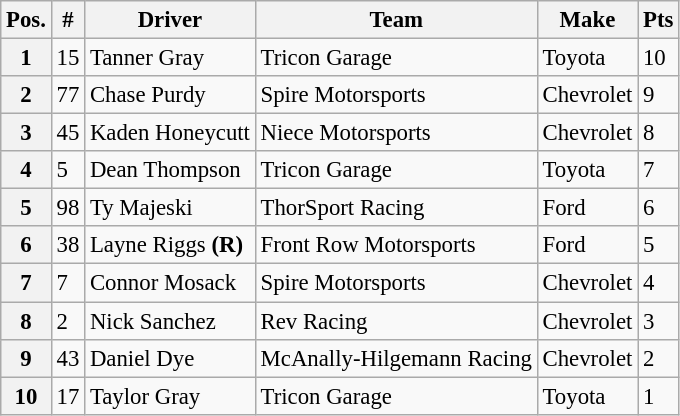<table class="wikitable" style="font-size:95%">
<tr>
<th>Pos.</th>
<th>#</th>
<th>Driver</th>
<th>Team</th>
<th>Make</th>
<th>Pts</th>
</tr>
<tr>
<th>1</th>
<td>15</td>
<td>Tanner Gray</td>
<td>Tricon Garage</td>
<td>Toyota</td>
<td>10</td>
</tr>
<tr>
<th>2</th>
<td>77</td>
<td>Chase Purdy</td>
<td>Spire Motorsports</td>
<td>Chevrolet</td>
<td>9</td>
</tr>
<tr>
<th>3</th>
<td>45</td>
<td>Kaden Honeycutt</td>
<td>Niece Motorsports</td>
<td>Chevrolet</td>
<td>8</td>
</tr>
<tr>
<th>4</th>
<td>5</td>
<td>Dean Thompson</td>
<td>Tricon Garage</td>
<td>Toyota</td>
<td>7</td>
</tr>
<tr>
<th>5</th>
<td>98</td>
<td>Ty Majeski</td>
<td>ThorSport Racing</td>
<td>Ford</td>
<td>6</td>
</tr>
<tr>
<th>6</th>
<td>38</td>
<td>Layne Riggs <strong>(R)</strong></td>
<td>Front Row Motorsports</td>
<td>Ford</td>
<td>5</td>
</tr>
<tr>
<th>7</th>
<td>7</td>
<td>Connor Mosack</td>
<td>Spire Motorsports</td>
<td>Chevrolet</td>
<td>4</td>
</tr>
<tr>
<th>8</th>
<td>2</td>
<td>Nick Sanchez</td>
<td>Rev Racing</td>
<td>Chevrolet</td>
<td>3</td>
</tr>
<tr>
<th>9</th>
<td>43</td>
<td>Daniel Dye</td>
<td>McAnally-Hilgemann Racing</td>
<td>Chevrolet</td>
<td>2</td>
</tr>
<tr>
<th>10</th>
<td>17</td>
<td>Taylor Gray</td>
<td>Tricon Garage</td>
<td>Toyota</td>
<td>1</td>
</tr>
</table>
